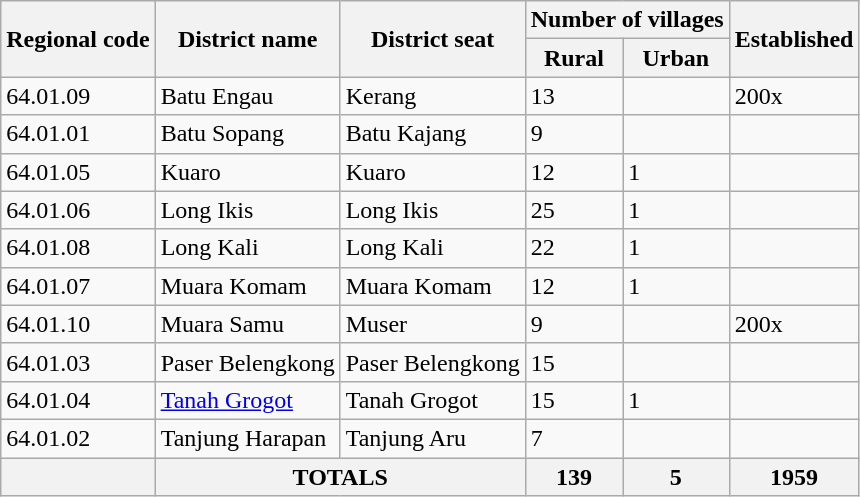<table class="wikitable sortable">
<tr>
<th rowspan="2">Regional code</th>
<th rowspan="2">District name</th>
<th rowspan="2">District seat</th>
<th colspan="2">Number of villages</th>
<th rowspan="2">Established</th>
</tr>
<tr>
<th>Rural</th>
<th>Urban</th>
</tr>
<tr>
<td>64.01.09</td>
<td>Batu Engau</td>
<td>Kerang</td>
<td>13</td>
<td></td>
<td>200x</td>
</tr>
<tr>
<td>64.01.01</td>
<td>Batu Sopang</td>
<td>Batu Kajang</td>
<td>9</td>
<td></td>
<td></td>
</tr>
<tr>
<td>64.01.05</td>
<td>Kuaro</td>
<td>Kuaro</td>
<td>12</td>
<td>1</td>
<td></td>
</tr>
<tr>
<td>64.01.06</td>
<td>Long Ikis</td>
<td>Long Ikis</td>
<td>25</td>
<td>1</td>
<td></td>
</tr>
<tr>
<td>64.01.08</td>
<td>Long Kali</td>
<td>Long Kali</td>
<td>22</td>
<td>1</td>
<td></td>
</tr>
<tr>
<td>64.01.07</td>
<td>Muara Komam</td>
<td>Muara Komam</td>
<td>12</td>
<td>1</td>
<td></td>
</tr>
<tr>
<td>64.01.10</td>
<td>Muara Samu</td>
<td>Muser</td>
<td>9</td>
<td></td>
<td>200x</td>
</tr>
<tr>
<td>64.01.03</td>
<td>Paser Belengkong</td>
<td>Paser Belengkong</td>
<td>15</td>
<td></td>
<td></td>
</tr>
<tr>
<td>64.01.04</td>
<td><a href='#'>Tanah Grogot</a></td>
<td>Tanah Grogot</td>
<td>15</td>
<td>1</td>
<td></td>
</tr>
<tr>
<td>64.01.02</td>
<td>Tanjung Harapan</td>
<td>Tanjung Aru</td>
<td>7</td>
<td></td>
<td></td>
</tr>
<tr>
<th></th>
<th colspan="2">TOTALS</th>
<th>139</th>
<th>5</th>
<th>1959</th>
</tr>
</table>
